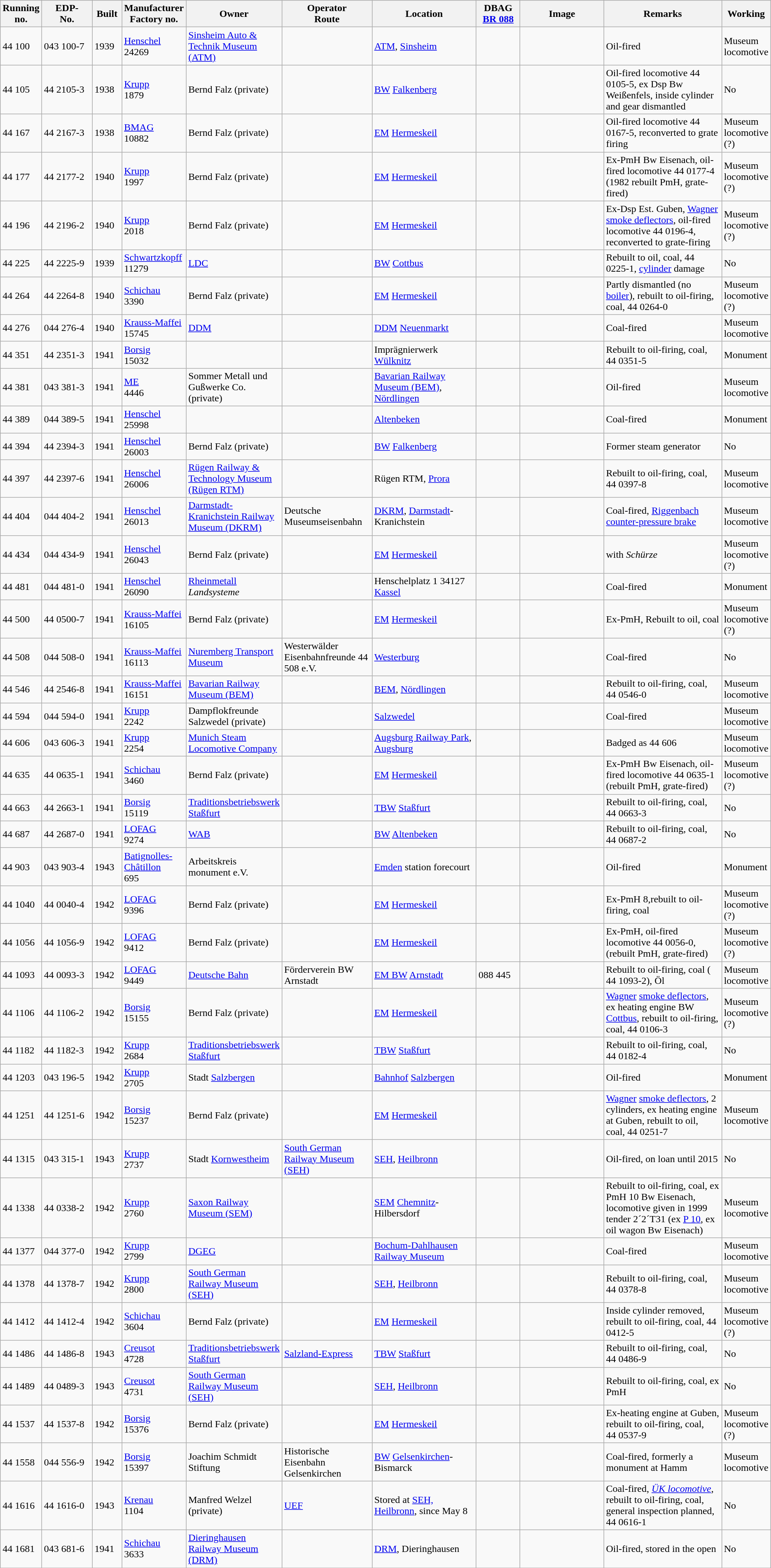<table class="wikitable" style="width="100%"; border:solid 1px #AAAAAA; background:#e3e3e3;">
<tr>
<th width="5%">Running<br>no.</th>
<th width="7%">EDP-<br>No.</th>
<th width="4%">Built</th>
<th width="8%">Manufacturer<br>Factory no.</th>
<th width="12%">Owner</th>
<th width="12%">Operator<br>Route</th>
<th width="15%">Location</th>
<th width="6%">DBAG<br><a href='#'>BR 088</a></th>
<th width="13%">Image</th>
<th width="20%">Remarks</th>
<th width="9%">Working</th>
</tr>
<tr>
<td>44 100</td>
<td>043 100-7</td>
<td>1939</td>
<td><a href='#'>Henschel</a><br>24269</td>
<td><a href='#'>Sinsheim Auto & Technik Museum (ATM)</a></td>
<td></td>
<td><a href='#'>ATM</a>, <a href='#'>Sinsheim</a></td>
<td></td>
<td></td>
<td>Oil-fired</td>
<td>Museum locomotive</td>
</tr>
<tr>
<td>44 105</td>
<td>44 2105-3</td>
<td>1938</td>
<td><a href='#'>Krupp</a><br>1879</td>
<td>Bernd Falz (private)</td>
<td></td>
<td><a href='#'>BW</a> <a href='#'>Falkenberg</a></td>
<td></td>
<td></td>
<td>Oil-fired locomotive 44 0105-5, ex Dsp Bw Weißenfels, inside cylinder and gear dismantled</td>
<td>No</td>
</tr>
<tr>
<td>44 167</td>
<td>44 2167-3</td>
<td>1938</td>
<td><a href='#'>BMAG</a><br>10882</td>
<td>Bernd Falz (private)</td>
<td></td>
<td><a href='#'>EM</a> <a href='#'>Hermeskeil</a></td>
<td></td>
<td></td>
<td>Oil-fired locomotive 44 0167-5, reconverted to grate firing</td>
<td>Museum locomotive (?)</td>
</tr>
<tr>
<td>44 177</td>
<td>44 2177-2</td>
<td>1940</td>
<td><a href='#'>Krupp</a><br>1997</td>
<td>Bernd Falz (private)</td>
<td></td>
<td><a href='#'>EM</a> <a href='#'>Hermeskeil</a></td>
<td></td>
<td></td>
<td>Ex-PmH Bw Eisenach, oil-fired locomotive 44 0177-4 (1982 rebuilt PmH, grate-fired)</td>
<td>Museum locomotive (?)</td>
</tr>
<tr>
<td>44 196</td>
<td>44 2196-2</td>
<td>1940</td>
<td><a href='#'>Krupp</a><br>2018</td>
<td>Bernd Falz (private)</td>
<td></td>
<td><a href='#'>EM</a> <a href='#'>Hermeskeil</a></td>
<td></td>
<td></td>
<td>Ex-Dsp Est. Guben, <a href='#'>Wagner</a> <a href='#'>smoke deflectors</a>, oil-fired locomotive 44 0196-4, reconverted to grate-firing</td>
<td>Museum locomotive (?)</td>
</tr>
<tr>
<td>44 225</td>
<td>44 2225-9</td>
<td>1939</td>
<td><a href='#'>Schwartzkopff</a><br>11279</td>
<td><a href='#'>LDC</a></td>
<td></td>
<td><a href='#'>BW</a> <a href='#'>Cottbus</a></td>
<td></td>
<td></td>
<td>Rebuilt to oil, coal, 44 0225-1, <a href='#'>cylinder</a> damage</td>
<td>No</td>
</tr>
<tr>
<td>44 264</td>
<td>44 2264-8</td>
<td>1940</td>
<td><a href='#'>Schichau</a><br>3390</td>
<td>Bernd Falz (private)</td>
<td></td>
<td><a href='#'>EM</a> <a href='#'>Hermeskeil</a></td>
<td></td>
<td></td>
<td>Partly dismantled (no <a href='#'>boiler</a>), rebuilt to oil-firing, coal, 44 0264-0</td>
<td>Museum locomotive (?)</td>
</tr>
<tr>
<td>44 276</td>
<td>044 276-4</td>
<td>1940</td>
<td><a href='#'>Krauss-Maffei</a><br>15745</td>
<td><a href='#'>DDM</a></td>
<td></td>
<td><a href='#'>DDM</a> <a href='#'>Neuenmarkt</a></td>
<td></td>
<td></td>
<td>Coal-fired</td>
<td>Museum locomotive</td>
</tr>
<tr>
<td>44 351</td>
<td>44 2351-3</td>
<td>1941</td>
<td><a href='#'>Borsig</a><br>15032</td>
<td></td>
<td></td>
<td>Imprägnierwerk <a href='#'>Wülknitz</a></td>
<td></td>
<td></td>
<td>Rebuilt to oil-firing, coal, 44 0351-5</td>
<td>Monument</td>
</tr>
<tr>
<td>44 381</td>
<td>043 381-3</td>
<td>1941</td>
<td><a href='#'>ME</a><br>4446</td>
<td>Sommer Metall und Gußwerke Co. (private)</td>
<td></td>
<td><a href='#'>Bavarian Railway Museum (BEM)</a>, <a href='#'>Nördlingen</a></td>
<td></td>
<td></td>
<td>Oil-fired</td>
<td>Museum locomotive</td>
</tr>
<tr>
<td>44 389</td>
<td>044 389-5</td>
<td>1941</td>
<td><a href='#'>Henschel</a><br>25998</td>
<td></td>
<td></td>
<td><a href='#'>Altenbeken</a></td>
<td></td>
<td></td>
<td>Coal-fired</td>
<td>Monument</td>
</tr>
<tr>
<td>44 394</td>
<td>44 2394-3</td>
<td>1941</td>
<td><a href='#'>Henschel</a><br>26003</td>
<td>Bernd Falz (private)</td>
<td></td>
<td><a href='#'>BW</a> <a href='#'>Falkenberg</a></td>
<td></td>
<td></td>
<td>Former steam generator</td>
<td>No</td>
</tr>
<tr>
<td>44 397</td>
<td>44 2397-6</td>
<td>1941</td>
<td><a href='#'>Henschel</a><br>26006</td>
<td><a href='#'>Rügen Railway & Technology Museum (Rügen RTM)</a></td>
<td></td>
<td>Rügen RTM, <a href='#'>Prora</a></td>
<td></td>
<td></td>
<td>Rebuilt to oil-firing, coal, 44 0397-8</td>
<td>Museum locomotive</td>
</tr>
<tr>
<td>44 404</td>
<td>044 404-2</td>
<td>1941</td>
<td><a href='#'>Henschel</a><br>26013</td>
<td><a href='#'>Darmstadt-Kranichstein Railway Museum (DKRM)</a></td>
<td>Deutsche Museumseisenbahn</td>
<td><a href='#'>DKRM</a>, <a href='#'>Darmstadt</a>-Kranichstein</td>
<td></td>
<td></td>
<td>Coal-fired, <a href='#'>Riggenbach</a> <a href='#'>counter-pressure brake</a></td>
<td>Museum locomotive</td>
</tr>
<tr>
<td>44 434</td>
<td>044 434-9</td>
<td>1941</td>
<td><a href='#'>Henschel</a><br>26043</td>
<td>Bernd Falz (private)</td>
<td></td>
<td><a href='#'>EM</a> <a href='#'>Hermeskeil</a></td>
<td></td>
<td></td>
<td>with <em>Schürze</em></td>
<td>Museum locomotive (?)</td>
</tr>
<tr>
<td>44 481</td>
<td>044 481-0</td>
<td>1941</td>
<td><a href='#'>Henschel</a><br>26090</td>
<td><a href='#'>Rheinmetall</a> <em>Landsysteme</em></td>
<td></td>
<td>Henschelplatz 1 34127 <a href='#'>Kassel</a></td>
<td></td>
<td></td>
<td>Coal-fired</td>
<td>Monument</td>
</tr>
<tr>
<td>44 500</td>
<td>44 0500-7</td>
<td>1941</td>
<td><a href='#'>Krauss-Maffei</a><br>16105</td>
<td>Bernd Falz (private)</td>
<td></td>
<td><a href='#'>EM</a> <a href='#'>Hermeskeil</a></td>
<td></td>
<td></td>
<td>Ex-PmH, Rebuilt to oil, coal</td>
<td>Museum locomotive (?)</td>
</tr>
<tr>
<td>44 508</td>
<td>044 508-0</td>
<td>1941</td>
<td><a href='#'>Krauss-Maffei</a><br>16113</td>
<td><a href='#'>Nuremberg Transport Museum</a></td>
<td>Westerwälder Eisenbahnfreunde 44 508 e.V.</td>
<td><a href='#'>Westerburg</a></td>
<td></td>
<td></td>
<td>Coal-fired</td>
<td>No</td>
</tr>
<tr>
<td>44 546</td>
<td>44 2546-8</td>
<td>1941</td>
<td><a href='#'>Krauss-Maffei</a><br>16151</td>
<td><a href='#'>Bavarian Railway Museum (BEM)</a></td>
<td></td>
<td><a href='#'>BEM</a>, <a href='#'>Nördlingen</a></td>
<td></td>
<td></td>
<td>Rebuilt to oil-firing, coal, 44 0546-0</td>
<td>Museum locomotive</td>
</tr>
<tr>
<td>44 594</td>
<td>044 594-0</td>
<td>1941</td>
<td><a href='#'>Krupp</a><br>2242</td>
<td>Dampflokfreunde Salzwedel (private)</td>
<td></td>
<td><a href='#'>Salzwedel</a></td>
<td></td>
<td></td>
<td>Coal-fired</td>
<td>Museum locomotive</td>
</tr>
<tr>
<td>44 606</td>
<td>043 606-3</td>
<td>1941</td>
<td><a href='#'>Krupp</a><br>2254</td>
<td><a href='#'>Munich Steam Locomotive Company</a></td>
<td></td>
<td><a href='#'>Augsburg Railway Park</a>, <a href='#'>Augsburg</a></td>
<td></td>
<td></td>
<td>Badged as 44 606</td>
<td>Museum locomotive</td>
</tr>
<tr>
<td>44 635</td>
<td>44 0635-1</td>
<td>1941</td>
<td><a href='#'>Schichau</a><br>3460</td>
<td>Bernd Falz (private)</td>
<td></td>
<td><a href='#'>EM</a> <a href='#'>Hermeskeil</a></td>
<td></td>
<td></td>
<td>Ex-PmH Bw Eisenach, oil-fired locomotive 44 0635-1 (rebuilt PmH, grate-fired)</td>
<td>Museum locomotive (?)</td>
</tr>
<tr>
<td>44 663</td>
<td>44 2663-1</td>
<td>1941</td>
<td><a href='#'>Borsig</a><br>15119</td>
<td><a href='#'>Traditionsbetriebswerk Staßfurt</a></td>
<td></td>
<td><a href='#'>TBW</a> <a href='#'>Staßfurt</a></td>
<td></td>
<td></td>
<td>Rebuilt to oil-firing, coal, 44 0663-3</td>
<td>No</td>
</tr>
<tr>
<td>44 687</td>
<td>44 2687-0</td>
<td>1941</td>
<td><a href='#'>LOFAG</a><br>9274</td>
<td><a href='#'>WAB</a></td>
<td></td>
<td><a href='#'>BW</a> <a href='#'>Altenbeken</a></td>
<td></td>
<td></td>
<td>Rebuilt to oil-firing, coal, 44 0687-2</td>
<td>No</td>
</tr>
<tr>
<td>44 903</td>
<td>043 903-4</td>
<td>1943</td>
<td><a href='#'>Batignolles-Châtillon</a><br>695</td>
<td>Arbeitskreis monument e.V.</td>
<td></td>
<td><a href='#'>Emden</a> station forecourt</td>
<td></td>
<td></td>
<td>Oil-fired</td>
<td>Monument</td>
</tr>
<tr>
<td>44 1040</td>
<td>44 0040-4</td>
<td>1942</td>
<td><a href='#'>LOFAG</a><br>9396</td>
<td>Bernd Falz (private)</td>
<td></td>
<td><a href='#'>EM</a> <a href='#'>Hermeskeil</a></td>
<td></td>
<td></td>
<td>Ex-PmH 8,rebuilt to oil-firing, coal</td>
<td>Museum locomotive (?)</td>
</tr>
<tr>
<td>44 1056</td>
<td>44 1056-9</td>
<td>1942</td>
<td><a href='#'>LOFAG</a><br>9412</td>
<td>Bernd Falz (private)</td>
<td></td>
<td><a href='#'>EM</a> <a href='#'>Hermeskeil</a></td>
<td></td>
<td></td>
<td>Ex-PmH, oil-fired locomotive 44 0056-0, (rebuilt PmH, grate-fired)</td>
<td>Museum locomotive (?)</td>
</tr>
<tr>
<td>44 1093</td>
<td>44 0093-3</td>
<td>1942</td>
<td><a href='#'>LOFAG</a><br>9449</td>
<td><a href='#'>Deutsche Bahn</a></td>
<td>Förderverein BW Arnstadt</td>
<td><a href='#'>EM BW</a> <a href='#'>Arnstadt</a></td>
<td>088 445</td>
<td></td>
<td>Rebuilt to oil-firing, coal ( 44 1093-2), Öl</td>
<td>Museum locomotive</td>
</tr>
<tr>
<td>44 1106</td>
<td>44 1106-2</td>
<td>1942</td>
<td><a href='#'>Borsig</a><br>15155</td>
<td>Bernd Falz (private)</td>
<td></td>
<td><a href='#'>EM</a> <a href='#'>Hermeskeil</a></td>
<td></td>
<td></td>
<td><a href='#'>Wagner</a> <a href='#'>smoke deflectors</a>, ex heating engine BW <a href='#'>Cottbus</a>, rebuilt to oil-firing, coal, 44 0106-3</td>
<td>Museum locomotive (?)</td>
</tr>
<tr>
<td>44 1182</td>
<td>44 1182-3</td>
<td>1942</td>
<td><a href='#'>Krupp</a><br>2684</td>
<td><a href='#'>Traditionsbetriebswerk Staßfurt</a></td>
<td></td>
<td><a href='#'>TBW</a> <a href='#'>Staßfurt</a></td>
<td></td>
<td></td>
<td>Rebuilt to oil-firing, coal, 44 0182-4</td>
<td>No</td>
</tr>
<tr>
<td>44 1203</td>
<td>043 196-5</td>
<td>1942</td>
<td><a href='#'>Krupp</a><br>2705</td>
<td>Stadt <a href='#'>Salzbergen</a></td>
<td></td>
<td><a href='#'>Bahnhof</a> <a href='#'>Salzbergen</a></td>
<td></td>
<td></td>
<td>Oil-fired</td>
<td>Monument</td>
</tr>
<tr>
<td>44 1251</td>
<td>44 1251-6</td>
<td>1942</td>
<td><a href='#'>Borsig</a><br>15237</td>
<td>Bernd Falz (private)</td>
<td></td>
<td><a href='#'>EM</a> <a href='#'>Hermeskeil</a></td>
<td></td>
<td></td>
<td><a href='#'>Wagner</a> <a href='#'>smoke deflectors</a>, 2 cylinders, ex heating engine at Guben, rebuilt to oil, coal, 44 0251-7</td>
<td>Museum locomotive</td>
</tr>
<tr>
<td>44 1315</td>
<td>043 315-1</td>
<td>1943</td>
<td><a href='#'>Krupp</a><br>2737</td>
<td>Stadt <a href='#'>Kornwestheim</a></td>
<td><a href='#'>South German Railway Museum (SEH)</a></td>
<td><a href='#'>SEH</a>, <a href='#'>Heilbronn</a></td>
<td></td>
<td></td>
<td>Oil-fired, on loan until 2015</td>
<td>No</td>
</tr>
<tr>
<td>44 1338</td>
<td>44 0338-2</td>
<td>1942</td>
<td><a href='#'>Krupp</a><br>2760</td>
<td><a href='#'>Saxon Railway Museum (SEM)</a></td>
<td></td>
<td><a href='#'>SEM</a> <a href='#'>Chemnitz</a>-Hilbersdorf</td>
<td></td>
<td></td>
<td>Rebuilt to oil-firing, coal, ex PmH 10 Bw Eisenach, locomotive given in 1999 tender 2´2´T31 (ex <a href='#'>P 10</a>, ex oil wagon Bw Eisenach)</td>
<td>Museum locomotive</td>
</tr>
<tr>
<td>44 1377</td>
<td>044 377-0</td>
<td>1942</td>
<td><a href='#'>Krupp</a><br>2799</td>
<td><a href='#'>DGEG</a></td>
<td></td>
<td><a href='#'>Bochum-Dahlhausen Railway Museum</a></td>
<td></td>
<td></td>
<td>Coal-fired</td>
<td>Museum locomotive</td>
</tr>
<tr>
<td>44 1378</td>
<td>44 1378-7</td>
<td>1942</td>
<td><a href='#'>Krupp</a><br>2800</td>
<td><a href='#'>South German Railway Museum (SEH)</a></td>
<td></td>
<td><a href='#'>SEH</a>, <a href='#'>Heilbronn</a></td>
<td></td>
<td></td>
<td>Rebuilt to oil-firing, coal, 44 0378-8</td>
<td>Museum locomotive</td>
</tr>
<tr>
<td>44 1412</td>
<td>44 1412-4</td>
<td>1942</td>
<td><a href='#'>Schichau</a><br>3604</td>
<td>Bernd Falz (private)</td>
<td></td>
<td><a href='#'>EM</a> <a href='#'>Hermeskeil</a></td>
<td></td>
<td></td>
<td>Inside cylinder removed, rebuilt to oil-firing, coal, 44 0412-5</td>
<td>Museum locomotive (?)</td>
</tr>
<tr>
<td>44 1486</td>
<td>44 1486-8</td>
<td>1943</td>
<td><a href='#'>Creusot</a><br>4728</td>
<td><a href='#'>Traditionsbetriebswerk Staßfurt</a></td>
<td><a href='#'>Salzland-Express</a></td>
<td><a href='#'>TBW</a> <a href='#'>Staßfurt</a></td>
<td></td>
<td></td>
<td>Rebuilt to oil-firing, coal, 44 0486-9</td>
<td>No</td>
</tr>
<tr>
<td>44 1489</td>
<td>44 0489-3</td>
<td>1943</td>
<td><a href='#'>Creusot</a><br>4731</td>
<td><a href='#'>South German Railway Museum (SEH)</a></td>
<td></td>
<td><a href='#'>SEH</a>, <a href='#'>Heilbronn</a></td>
<td></td>
<td></td>
<td>Rebuilt to oil-firing, coal, ex PmH</td>
<td>No</td>
</tr>
<tr>
<td>44 1537</td>
<td>44 1537-8</td>
<td>1942</td>
<td><a href='#'>Borsig</a><br>15376</td>
<td>Bernd Falz (private)</td>
<td></td>
<td><a href='#'>EM</a> <a href='#'>Hermeskeil</a></td>
<td></td>
<td></td>
<td>Ex-heating engine at Guben, rebuilt to oil-firing, coal, 44 0537-9</td>
<td>Museum locomotive (?)</td>
</tr>
<tr>
<td>44 1558</td>
<td>044 556-9</td>
<td>1942</td>
<td><a href='#'>Borsig</a><br>15397</td>
<td>Joachim Schmidt Stiftung</td>
<td>Historische Eisenbahn Gelsenkirchen</td>
<td><a href='#'>BW</a> <a href='#'>Gelsenkirchen</a>-Bismarck</td>
<td></td>
<td></td>
<td>Coal-fired, formerly a monument at Hamm</td>
<td>Museum locomotive</td>
</tr>
<tr>
<td>44 1616</td>
<td>44 1616-0</td>
<td>1943</td>
<td><a href='#'>Krenau</a><br>1104</td>
<td>Manfred Welzel (private)</td>
<td><a href='#'>UEF</a></td>
<td> Stored at <a href='#'>SEH, Heilbronn</a>, since May 8</td>
<td></td>
<td></td>
<td>Coal-fired, <em><a href='#'>ÜK locomotive</a></em>, rebuilt to oil-firing, coal, general inspection planned, 44 0616-1</td>
<td>No</td>
</tr>
<tr>
<td>44 1681</td>
<td>043 681-6</td>
<td>1941</td>
<td><a href='#'>Schichau</a><br>3633</td>
<td><a href='#'>Dieringhausen Railway Museum (DRM)</a></td>
<td></td>
<td><a href='#'>DRM</a>, Dieringhausen</td>
<td></td>
<td></td>
<td>Oil-fired, stored in the open</td>
<td>No</td>
</tr>
<tr>
</tr>
</table>
